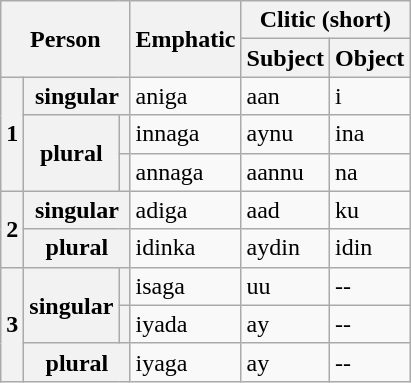<table class="wikitable floatright">
<tr>
<th rowspan="2" colspan="3">Person</th>
<th rowspan="2">Emphatic</th>
<th colspan="2">Clitic (short)</th>
</tr>
<tr>
<th>Subject</th>
<th>Object</th>
</tr>
<tr>
<th rowspan="3">1</th>
<th colspan="2">singular</th>
<td>aniga</td>
<td>aan</td>
<td>i</td>
</tr>
<tr>
<th rowspan="2">plural</th>
<th></th>
<td>innaga</td>
<td>aynu</td>
<td>ina</td>
</tr>
<tr>
<th></th>
<td>annaga</td>
<td>aannu</td>
<td>na</td>
</tr>
<tr>
<th rowspan="2">2</th>
<th colspan="2">singular</th>
<td>adiga</td>
<td>aad</td>
<td>ku</td>
</tr>
<tr>
<th colspan="2">plural</th>
<td>idinka</td>
<td>aydin</td>
<td>idin</td>
</tr>
<tr>
<th rowspan="3">3</th>
<th rowspan="2">singular</th>
<th></th>
<td>isaga</td>
<td>uu</td>
<td>--</td>
</tr>
<tr>
<th></th>
<td>iyada</td>
<td>ay</td>
<td>--</td>
</tr>
<tr>
<th colspan="2">plural</th>
<td>iyaga</td>
<td>ay</td>
<td>--</td>
</tr>
</table>
